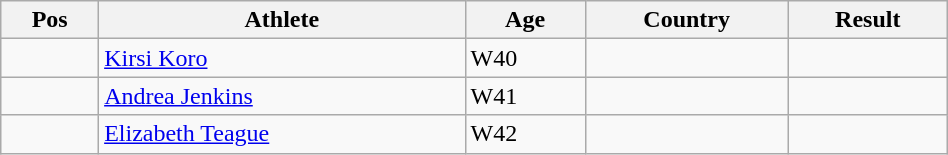<table class="wikitable"  style="text-align:center; width:50%;">
<tr>
<th>Pos</th>
<th>Athlete</th>
<th>Age</th>
<th>Country</th>
<th>Result</th>
</tr>
<tr>
<td align=center></td>
<td align=left><a href='#'>Kirsi Koro</a></td>
<td align=left>W40</td>
<td align=left></td>
<td></td>
</tr>
<tr>
<td align=center></td>
<td align=left><a href='#'>Andrea Jenkins</a></td>
<td align=left>W41</td>
<td align=left></td>
<td></td>
</tr>
<tr>
<td align=center></td>
<td align=left><a href='#'>Elizabeth Teague</a></td>
<td align=left>W42</td>
<td align=left></td>
<td></td>
</tr>
</table>
